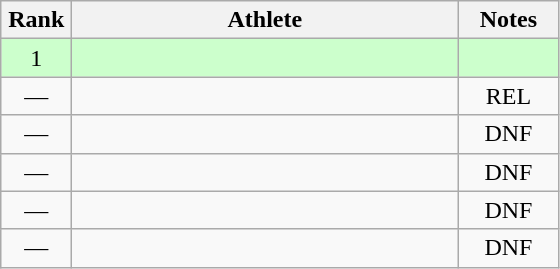<table class=wikitable style="text-align:center">
<tr>
<th width=40>Rank</th>
<th width=250>Athlete</th>
<th width=60>Notes</th>
</tr>
<tr bgcolor="ccffcc">
<td>1</td>
<td align=left></td>
<td></td>
</tr>
<tr>
<td>—</td>
<td align=left></td>
<td>REL</td>
</tr>
<tr>
<td>—</td>
<td align=left></td>
<td>DNF</td>
</tr>
<tr>
<td>—</td>
<td align=left></td>
<td>DNF</td>
</tr>
<tr>
<td>—</td>
<td align=left></td>
<td>DNF</td>
</tr>
<tr>
<td>—</td>
<td align=left></td>
<td>DNF</td>
</tr>
</table>
